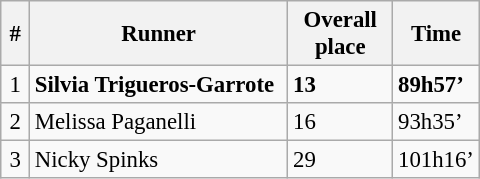<table class="wikitable" style="font-size:95%;width:320px;">
<tr>
<th width=6%>#</th>
<th width=54%>Runner</th>
<th>Overall place</th>
<th>Time</th>
</tr>
<tr>
<td align=center>1</td>
<td> <strong>Silvia Trigueros-Garrote</strong></td>
<td><strong>13</strong></td>
<td><strong>89h57’</strong></td>
</tr>
<tr>
<td align=center>2</td>
<td> Melissa Paganelli</td>
<td>16</td>
<td>93h35’</td>
</tr>
<tr>
<td align=center>3</td>
<td> Nicky Spinks</td>
<td>29</td>
<td>101h16’</td>
</tr>
</table>
